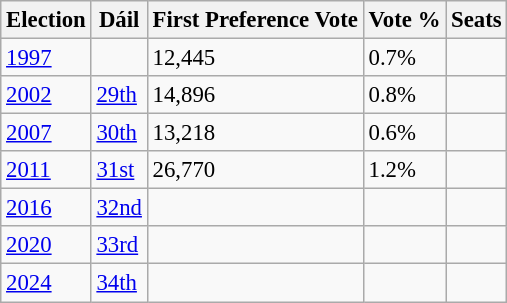<table class="wikitable sortable" style="font-size:95%">
<tr>
<th>Election</th>
<th>Dáil</th>
<th>First Preference Vote</th>
<th>Vote %</th>
<th>Seats</th>
</tr>
<tr>
<td><a href='#'>1997</a></td>
<td></td>
<td>12,445</td>
<td>0.7%</td>
<td></td>
</tr>
<tr>
<td><a href='#'>2002</a></td>
<td><a href='#'>29th</a></td>
<td>14,896</td>
<td>0.8%</td>
<td></td>
</tr>
<tr>
<td><a href='#'>2007</a></td>
<td><a href='#'>30th</a></td>
<td>13,218</td>
<td>0.6%</td>
<td></td>
</tr>
<tr>
<td><a href='#'>2011</a></td>
<td><a href='#'>31st</a></td>
<td>26,770</td>
<td>1.2%</td>
<td></td>
</tr>
<tr>
<td><a href='#'>2016</a></td>
<td><a href='#'>32nd</a></td>
<td></td>
<td></td>
<td></td>
</tr>
<tr>
<td><a href='#'>2020</a></td>
<td><a href='#'>33rd</a></td>
<td></td>
<td></td>
<td></td>
</tr>
<tr>
<td><a href='#'>2024</a></td>
<td><a href='#'>34th</a></td>
<td></td>
<td></td>
<td></td>
</tr>
</table>
